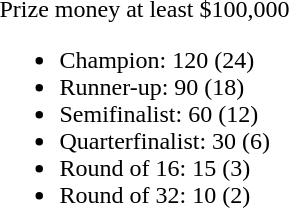<table style="float:left; margin-right:1em">
<tr>
<td>Prize money at least $100,000<br><ul><li>Champion: 120 (24)</li><li>Runner-up: 90 (18)</li><li>Semifinalist: 60 (12)</li><li>Quarterfinalist: 30 (6)</li><li>Round of 16: 15 (3)</li><li>Round of 32: 10 (2)</li></ul><br></td>
</tr>
</table>
